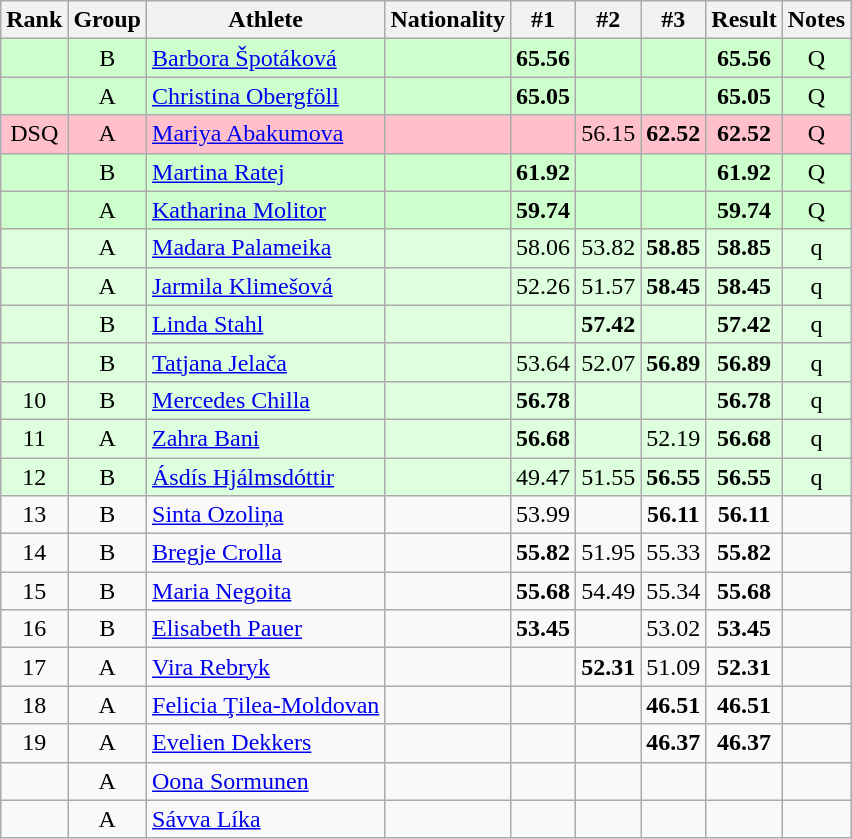<table class="wikitable sortable" style="text-align:center">
<tr>
<th>Rank</th>
<th>Group</th>
<th>Athlete</th>
<th>Nationality</th>
<th>#1</th>
<th>#2</th>
<th>#3</th>
<th>Result</th>
<th>Notes</th>
</tr>
<tr bgcolor=ccffcc>
<td></td>
<td>B</td>
<td align="left"><a href='#'>Barbora Špotáková</a></td>
<td align=left></td>
<td><strong>65.56</strong></td>
<td></td>
<td></td>
<td><strong>65.56</strong></td>
<td>Q</td>
</tr>
<tr bgcolor=ccffcc>
<td></td>
<td>A</td>
<td align="left"><a href='#'>Christina Obergföll</a></td>
<td align=left></td>
<td><strong>65.05</strong></td>
<td></td>
<td></td>
<td><strong>65.05</strong></td>
<td>Q</td>
</tr>
<tr bgcolor=pink>
<td>DSQ</td>
<td>A</td>
<td align="left"><a href='#'>Mariya Abakumova</a></td>
<td align=left></td>
<td></td>
<td>56.15</td>
<td><strong>62.52</strong></td>
<td><strong>62.52</strong></td>
<td>Q</td>
</tr>
<tr bgcolor=ccffcc>
<td></td>
<td>B</td>
<td align="left"><a href='#'>Martina Ratej</a></td>
<td align=left></td>
<td><strong>61.92</strong></td>
<td></td>
<td></td>
<td><strong>61.92</strong></td>
<td>Q</td>
</tr>
<tr bgcolor=ccffcc>
<td></td>
<td>A</td>
<td align="left"><a href='#'>Katharina Molitor</a></td>
<td align=left></td>
<td><strong>59.74</strong></td>
<td></td>
<td></td>
<td><strong>59.74</strong></td>
<td>Q</td>
</tr>
<tr bgcolor=ddffdd>
<td></td>
<td>A</td>
<td align="left"><a href='#'>Madara Palameika</a></td>
<td align=left></td>
<td>58.06</td>
<td>53.82</td>
<td><strong>58.85</strong></td>
<td><strong>58.85</strong></td>
<td>q</td>
</tr>
<tr bgcolor=ddffdd>
<td></td>
<td>A</td>
<td align="left"><a href='#'>Jarmila Klimešová</a></td>
<td align=left></td>
<td>52.26</td>
<td>51.57</td>
<td><strong>58.45</strong></td>
<td><strong>58.45</strong></td>
<td>q</td>
</tr>
<tr bgcolor=ddffdd>
<td></td>
<td>B</td>
<td align="left"><a href='#'>Linda Stahl</a></td>
<td align=left></td>
<td></td>
<td><strong>57.42</strong></td>
<td></td>
<td><strong>57.42</strong></td>
<td>q</td>
</tr>
<tr bgcolor=ddffdd>
<td></td>
<td>B</td>
<td align="left"><a href='#'>Tatjana Jelača</a></td>
<td align=left></td>
<td>53.64</td>
<td>52.07</td>
<td><strong>56.89</strong></td>
<td><strong>56.89</strong></td>
<td>q</td>
</tr>
<tr bgcolor=ddffdd>
<td>10</td>
<td>B</td>
<td align="left"><a href='#'>Mercedes Chilla</a></td>
<td align=left></td>
<td><strong>56.78</strong></td>
<td></td>
<td></td>
<td><strong>56.78</strong></td>
<td>q</td>
</tr>
<tr bgcolor=ddffdd>
<td>11</td>
<td>A</td>
<td align="left"><a href='#'>Zahra Bani</a></td>
<td align=left></td>
<td><strong>56.68</strong></td>
<td></td>
<td>52.19</td>
<td><strong>56.68</strong></td>
<td>q</td>
</tr>
<tr bgcolor=ddffdd>
<td>12</td>
<td>B</td>
<td align="left"><a href='#'>Ásdís Hjálmsdóttir</a></td>
<td align=left></td>
<td>49.47</td>
<td>51.55</td>
<td><strong>56.55</strong></td>
<td><strong>56.55</strong></td>
<td>q</td>
</tr>
<tr>
<td>13</td>
<td>B</td>
<td align="left"><a href='#'>Sinta Ozoliņa</a></td>
<td align=left></td>
<td>53.99</td>
<td></td>
<td><strong>56.11</strong></td>
<td><strong>56.11</strong></td>
<td></td>
</tr>
<tr>
<td>14</td>
<td>B</td>
<td align="left"><a href='#'>Bregje Crolla</a></td>
<td align=left></td>
<td><strong>55.82</strong></td>
<td>51.95</td>
<td>55.33</td>
<td><strong>55.82</strong></td>
<td></td>
</tr>
<tr>
<td>15</td>
<td>B</td>
<td align="left"><a href='#'>Maria Negoita</a></td>
<td align=left></td>
<td><strong>55.68</strong></td>
<td>54.49</td>
<td>55.34</td>
<td><strong>55.68</strong></td>
<td></td>
</tr>
<tr>
<td>16</td>
<td>B</td>
<td align="left"><a href='#'>Elisabeth Pauer</a></td>
<td align=left></td>
<td><strong>53.45</strong></td>
<td></td>
<td>53.02</td>
<td><strong>53.45</strong></td>
<td></td>
</tr>
<tr>
<td>17</td>
<td>A</td>
<td align="left"><a href='#'>Vira Rebryk</a></td>
<td align=left></td>
<td></td>
<td><strong>52.31</strong></td>
<td>51.09</td>
<td><strong>52.31</strong></td>
<td></td>
</tr>
<tr>
<td>18</td>
<td>A</td>
<td align="left"><a href='#'>Felicia Ţilea-Moldovan</a></td>
<td align=left></td>
<td></td>
<td></td>
<td><strong>46.51</strong></td>
<td><strong>46.51</strong></td>
<td></td>
</tr>
<tr>
<td>19</td>
<td>A</td>
<td align="left"><a href='#'>Evelien Dekkers</a></td>
<td align=left></td>
<td></td>
<td></td>
<td><strong>46.37</strong></td>
<td><strong>46.37</strong></td>
<td></td>
</tr>
<tr>
<td></td>
<td>A</td>
<td align="left"><a href='#'>Oona Sormunen</a></td>
<td align=left></td>
<td></td>
<td></td>
<td></td>
<td><strong> </strong></td>
<td></td>
</tr>
<tr>
<td></td>
<td>A</td>
<td align="left"><a href='#'>Sávva Líka</a></td>
<td align=left></td>
<td></td>
<td></td>
<td></td>
<td><strong></strong></td>
<td></td>
</tr>
</table>
